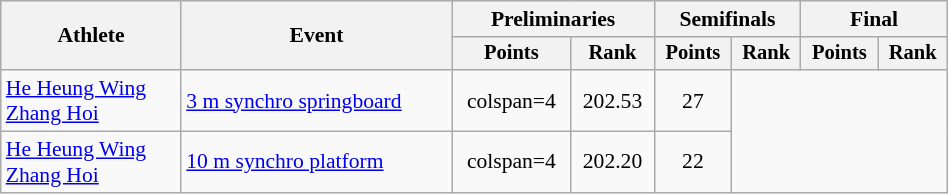<table class="wikitable" style="text-align:center; font-size:90%; width:50%;">
<tr>
<th rowspan=2>Athlete</th>
<th rowspan=2>Event</th>
<th colspan=2>Preliminaries</th>
<th colspan=2>Semifinals</th>
<th colspan=2>Final</th>
</tr>
<tr style="font-size:95%">
<th>Points</th>
<th>Rank</th>
<th>Points</th>
<th>Rank</th>
<th>Points</th>
<th>Rank</th>
</tr>
<tr>
<td align=left><a href='#'>He Heung Wing</a><br><a href='#'>Zhang Hoi</a></td>
<td align=left><a href='#'>3 m synchro springboard</a></td>
<td>colspan=4 </td>
<td>202.53</td>
<td>27</td>
</tr>
<tr>
<td align=left><a href='#'>He Heung Wing</a><br><a href='#'>Zhang Hoi</a></td>
<td align=left><a href='#'>10 m synchro platform</a></td>
<td>colspan=4 </td>
<td>202.20</td>
<td>22</td>
</tr>
</table>
